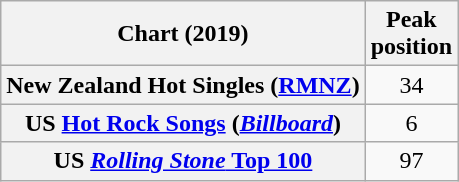<table class="wikitable sortable plainrowheaders" style="text-align:center">
<tr>
<th scope="col">Chart (2019)</th>
<th scope="col">Peak<br>position</th>
</tr>
<tr>
<th scope="row">New Zealand Hot Singles (<a href='#'>RMNZ</a>)</th>
<td>34</td>
</tr>
<tr>
<th scope="row">US <a href='#'>Hot Rock Songs</a> (<a href='#'><em>Billboard</em></a>)</th>
<td>6</td>
</tr>
<tr>
<th scope="row">US <a href='#'><em>Rolling Stone</em> Top 100</a></th>
<td>97</td>
</tr>
</table>
